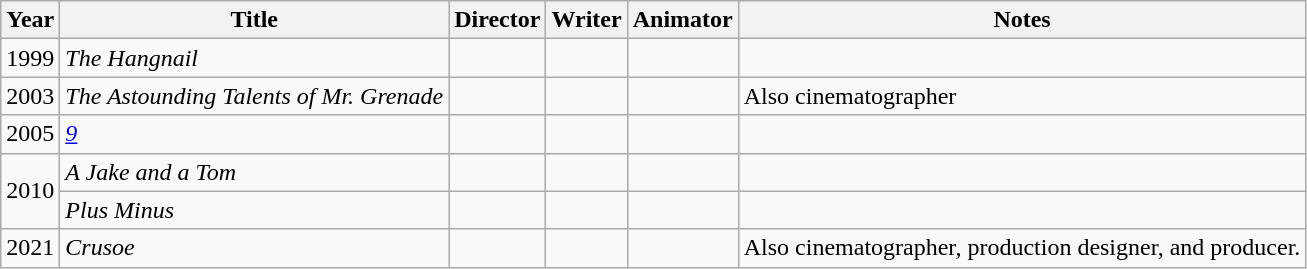<table class="wikitable">
<tr>
<th>Year</th>
<th>Title</th>
<th>Director</th>
<th>Writer</th>
<th>Animator</th>
<th>Notes</th>
</tr>
<tr>
<td>1999</td>
<td><em>The Hangnail</em></td>
<td></td>
<td></td>
<td></td>
<td></td>
</tr>
<tr>
<td>2003</td>
<td><em>The Astounding Talents of Mr. Grenade</em></td>
<td></td>
<td></td>
<td></td>
<td>Also cinematographer</td>
</tr>
<tr>
<td>2005</td>
<td><em><a href='#'>9</a></em></td>
<td></td>
<td></td>
<td></td>
<td></td>
</tr>
<tr>
<td rowspan="2">2010</td>
<td><em>A Jake and a Tom</em></td>
<td></td>
<td></td>
<td></td>
<td></td>
</tr>
<tr>
<td><em>Plus Minus</em></td>
<td></td>
<td></td>
<td></td>
<td></td>
</tr>
<tr>
<td>2021</td>
<td><em>Crusoe</em></td>
<td></td>
<td></td>
<td></td>
<td>Also cinematographer, production designer, and producer.</td>
</tr>
</table>
